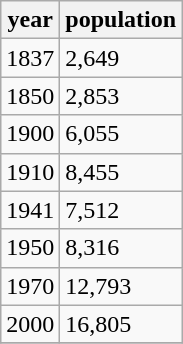<table class="wikitable">
<tr>
<th>year</th>
<th>population</th>
</tr>
<tr>
<td>1837</td>
<td>2,649</td>
</tr>
<tr>
<td>1850</td>
<td>2,853</td>
</tr>
<tr>
<td>1900</td>
<td>6,055</td>
</tr>
<tr>
<td>1910</td>
<td>8,455</td>
</tr>
<tr>
<td>1941</td>
<td>7,512</td>
</tr>
<tr>
<td>1950</td>
<td>8,316</td>
</tr>
<tr>
<td>1970</td>
<td>12,793</td>
</tr>
<tr>
<td>2000</td>
<td>16,805</td>
</tr>
<tr>
</tr>
</table>
